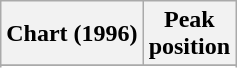<table class="wikitable sortable">
<tr>
<th align="left">Chart (1996)</th>
<th align="center">Peak<br>position</th>
</tr>
<tr>
</tr>
<tr>
</tr>
</table>
